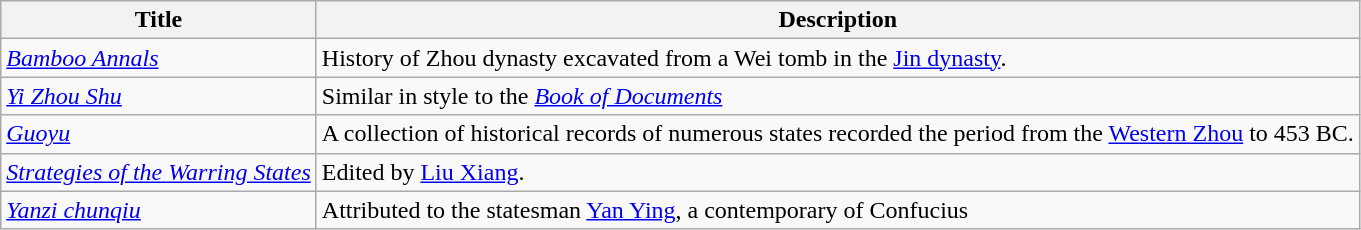<table class=wikitable>
<tr>
<th>Title</th>
<th>Description</th>
</tr>
<tr>
<td><em><a href='#'>Bamboo Annals</a></em></td>
<td>History of Zhou dynasty excavated from a Wei tomb in the <a href='#'>Jin dynasty</a>.</td>
</tr>
<tr>
<td><em><a href='#'>Yi Zhou Shu</a></em></td>
<td>Similar in style to the <em><a href='#'>Book of Documents</a></em></td>
</tr>
<tr>
<td><em><a href='#'>Guoyu</a></em></td>
<td>A collection of historical records of numerous states recorded the period from the <a href='#'>Western Zhou</a> to 453 BC.</td>
</tr>
<tr>
<td><em><a href='#'>Strategies of the Warring States</a></em></td>
<td>Edited by <a href='#'>Liu Xiang</a>.</td>
</tr>
<tr>
<td><em><a href='#'>Yanzi chunqiu</a></em></td>
<td>Attributed to the statesman <a href='#'>Yan Ying</a>, a contemporary of Confucius</td>
</tr>
</table>
